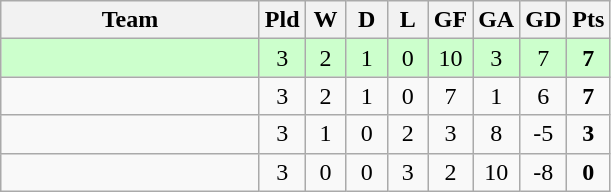<table class="wikitable" style="text-align: center;">
<tr>
<th width=165>Team</th>
<th width=20>Pld</th>
<th width=20>W</th>
<th width=20>D</th>
<th width=20>L</th>
<th width=20>GF</th>
<th width=20>GA</th>
<th width=20>GD</th>
<th width=20>Pts</th>
</tr>
<tr bgcolor=#ccffcc>
<td align=left></td>
<td>3</td>
<td>2</td>
<td>1</td>
<td>0</td>
<td>10</td>
<td>3</td>
<td>7</td>
<td><strong>7</strong></td>
</tr>
<tr>
<td align=left></td>
<td>3</td>
<td>2</td>
<td>1</td>
<td>0</td>
<td>7</td>
<td>1</td>
<td>6</td>
<td><strong>7</strong></td>
</tr>
<tr>
<td align=left></td>
<td>3</td>
<td>1</td>
<td>0</td>
<td>2</td>
<td>3</td>
<td>8</td>
<td>-5</td>
<td><strong>3</strong></td>
</tr>
<tr>
<td align=left></td>
<td>3</td>
<td>0</td>
<td>0</td>
<td>3</td>
<td>2</td>
<td>10</td>
<td>-8</td>
<td><strong>0</strong></td>
</tr>
</table>
